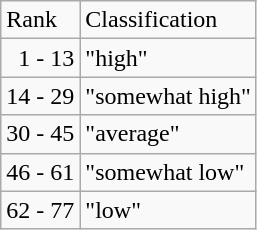<table class="wikitable" ---valign=top>
<tr>
<td>Rank</td>
<td>Classification</td>
</tr>
<tr>
<td>  1 - 13</td>
<td>"high"</td>
</tr>
<tr>
<td>14 - 29</td>
<td>"somewhat high"</td>
</tr>
<tr>
<td>30 - 45</td>
<td>"average"</td>
</tr>
<tr>
<td>46 - 61</td>
<td>"somewhat low"</td>
</tr>
<tr>
<td>62 - 77</td>
<td>"low"</td>
</tr>
</table>
